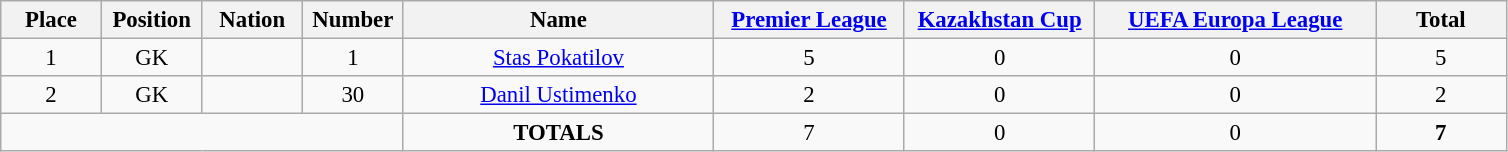<table class="wikitable" style="font-size: 95%; text-align: center;">
<tr>
<th width=60>Place</th>
<th width=60>Position</th>
<th width=60>Nation</th>
<th width=60>Number</th>
<th width=200>Name</th>
<th width=120><a href='#'>Premier League</a></th>
<th width=120><a href='#'>Kazakhstan Cup</a></th>
<th width=180><a href='#'>UEFA Europa League</a></th>
<th width=80>Total</th>
</tr>
<tr>
<td>1</td>
<td>GK</td>
<td></td>
<td>1</td>
<td><a href='#'>Stas Pokatilov</a></td>
<td>5</td>
<td>0</td>
<td>0</td>
<td>5</td>
</tr>
<tr>
<td>2</td>
<td>GK</td>
<td></td>
<td>30</td>
<td><a href='#'>Danil Ustimenko</a></td>
<td>2</td>
<td>0</td>
<td>0</td>
<td>2</td>
</tr>
<tr>
<td colspan="4"></td>
<td><strong>TOTALS</strong></td>
<td>7</td>
<td>0</td>
<td>0</td>
<td><strong>7</strong></td>
</tr>
</table>
